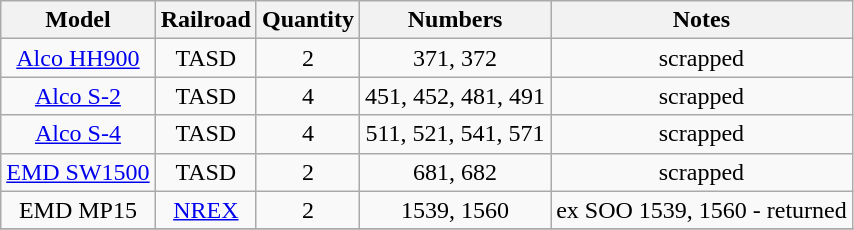<table class="wikitable">
<tr>
<th>Model</th>
<th>Railroad</th>
<th>Quantity</th>
<th>Numbers</th>
<th>Notes</th>
</tr>
<tr style=text-align:center>
<td><a href='#'>Alco HH900</a></td>
<td Terminal Railway Alabama State Docks>TASD</td>
<td>2</td>
<td>371, 372</td>
<td>scrapped</td>
</tr>
<tr style=text-align:center>
<td><a href='#'>Alco S-2</a></td>
<td Terminal Railway Alabama State Docks>TASD</td>
<td>4</td>
<td>451, 452, 481, 491</td>
<td>scrapped</td>
</tr>
<tr style=text-align:center>
<td><a href='#'>Alco S-4</a></td>
<td Terminal Railway Alabama State Docks>TASD</td>
<td>4</td>
<td>511, 521, 541, 571</td>
<td>scrapped</td>
</tr>
<tr style=text-align:center>
<td><a href='#'>EMD SW1500</a></td>
<td Terminal Railway Alabama State Docks>TASD</td>
<td>2</td>
<td>681, 682</td>
<td>scrapped</td>
</tr>
<tr style=text-align:center>
<td>EMD MP15</td>
<td><a href='#'>NREX</a></td>
<td>2</td>
<td>1539, 1560</td>
<td>ex SOO 1539, 1560 - returned</td>
</tr>
<tr style=text-align:center>
</tr>
</table>
